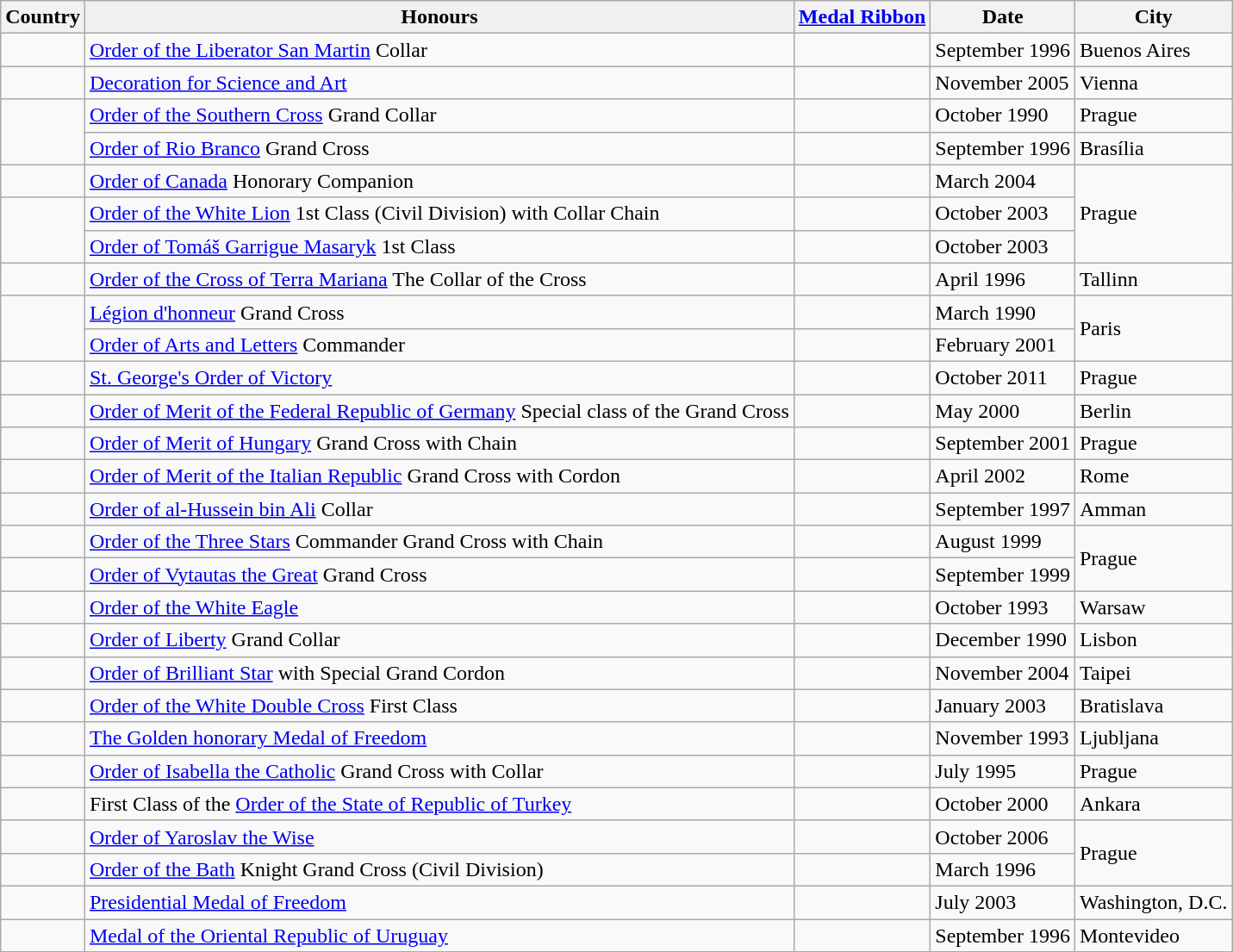<table class="wikitable">
<tr>
<th><strong>Country</strong></th>
<th style="text-align: center; background:#f0f0f0;"><strong>Honours</strong></th>
<th><strong><a href='#'>Medal Ribbon</a></strong></th>
<th><strong>Date</strong></th>
<th><strong>City</strong></th>
</tr>
<tr>
<td></td>
<td><a href='#'>Order of the Liberator San Martin</a> Collar</td>
<td></td>
<td>September 1996</td>
<td>Buenos Aires</td>
</tr>
<tr>
<td></td>
<td><a href='#'>Decoration for Science and Art</a></td>
<td></td>
<td>November 2005</td>
<td>Vienna</td>
</tr>
<tr>
<td rowspan="2"></td>
<td><a href='#'>Order of the Southern Cross</a> Grand Collar</td>
<td></td>
<td>October 1990</td>
<td>Prague</td>
</tr>
<tr>
<td><a href='#'>Order of Rio Branco</a> Grand Cross</td>
<td></td>
<td>September 1996</td>
<td>Brasília</td>
</tr>
<tr>
<td></td>
<td><a href='#'>Order of Canada</a> Honorary Companion</td>
<td></td>
<td>March 2004</td>
<td rowspan="3">Prague</td>
</tr>
<tr>
<td rowspan="2"></td>
<td><a href='#'>Order of the White Lion</a> 1st Class (Civil Division) with Collar Chain</td>
<td></td>
<td>October 2003</td>
</tr>
<tr>
<td><a href='#'>Order of Tomáš Garrigue Masaryk</a> 1st Class</td>
<td></td>
<td>October 2003</td>
</tr>
<tr>
<td></td>
<td><a href='#'>Order of the Cross of Terra Mariana</a> The Collar of the Cross</td>
<td></td>
<td>April 1996</td>
<td>Tallinn</td>
</tr>
<tr>
<td rowspan="2"></td>
<td><a href='#'>Légion d'honneur</a> Grand Cross</td>
<td></td>
<td>March 1990</td>
<td rowspan="2">Paris</td>
</tr>
<tr>
<td><a href='#'>Order of Arts and Letters</a> Commander</td>
<td></td>
<td>February 2001</td>
</tr>
<tr>
<td></td>
<td><a href='#'>St. George's Order of Victory</a></td>
<td></td>
<td>October 2011</td>
<td>Prague</td>
</tr>
<tr>
<td></td>
<td><a href='#'>Order of Merit of the Federal Republic of Germany</a> Special class of the Grand Cross</td>
<td></td>
<td>May 2000</td>
<td>Berlin</td>
</tr>
<tr>
<td></td>
<td><a href='#'>Order of Merit of Hungary</a> Grand Cross with Chain</td>
<td></td>
<td>September 2001</td>
<td>Prague</td>
</tr>
<tr>
<td></td>
<td><a href='#'>Order of Merit of the Italian Republic</a> Grand Cross with Cordon</td>
<td></td>
<td>April 2002</td>
<td>Rome</td>
</tr>
<tr>
<td></td>
<td><a href='#'>Order of al-Hussein bin Ali</a> Collar</td>
<td></td>
<td>September 1997</td>
<td>Amman</td>
</tr>
<tr>
<td></td>
<td><a href='#'>Order of the Three Stars</a> Commander Grand Cross with Chain</td>
<td></td>
<td>August 1999</td>
<td rowspan="2">Prague</td>
</tr>
<tr>
<td></td>
<td><a href='#'>Order of Vytautas the Great</a> Grand Cross</td>
<td></td>
<td>September 1999</td>
</tr>
<tr>
<td></td>
<td><a href='#'>Order of the White Eagle</a></td>
<td></td>
<td>October 1993</td>
<td>Warsaw</td>
</tr>
<tr>
<td></td>
<td><a href='#'>Order of Liberty</a> Grand Collar</td>
<td></td>
<td>December 1990</td>
<td>Lisbon</td>
</tr>
<tr>
<td></td>
<td><a href='#'>Order of Brilliant Star</a> with Special Grand Cordon</td>
<td></td>
<td>November 2004</td>
<td>Taipei</td>
</tr>
<tr>
<td></td>
<td><a href='#'>Order of the White Double Cross</a> First Class</td>
<td></td>
<td>January 2003</td>
<td>Bratislava</td>
</tr>
<tr>
<td></td>
<td><a href='#'>The Golden honorary Medal of Freedom</a></td>
<td></td>
<td>November 1993</td>
<td>Ljubljana</td>
</tr>
<tr>
<td></td>
<td><a href='#'>Order of Isabella the Catholic</a> Grand Cross with Collar</td>
<td></td>
<td>July 1995</td>
<td>Prague</td>
</tr>
<tr>
<td></td>
<td>First Class of the <a href='#'>Order of the State of Republic of Turkey</a></td>
<td></td>
<td>October 2000</td>
<td>Ankara</td>
</tr>
<tr>
<td></td>
<td><a href='#'>Order of Yaroslav the Wise</a></td>
<td></td>
<td>October 2006</td>
<td rowspan="2">Prague</td>
</tr>
<tr>
<td></td>
<td><a href='#'>Order of the Bath</a> Knight Grand Cross (Civil Division)</td>
<td></td>
<td>March 1996</td>
</tr>
<tr>
<td></td>
<td><a href='#'>Presidential Medal of Freedom</a></td>
<td></td>
<td>July 2003</td>
<td>Washington, D.C.</td>
</tr>
<tr>
<td></td>
<td><a href='#'>Medal of the Oriental Republic of Uruguay</a></td>
<td></td>
<td>September 1996</td>
<td>Montevideo</td>
</tr>
</table>
